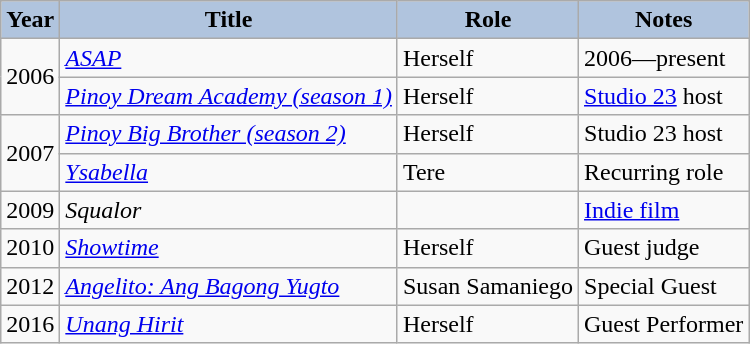<table class="wikitable">
<tr>
<th style="background:#B0C4DE;">Year</th>
<th style="background:#B0C4DE;">Title</th>
<th style="background:#B0C4DE;">Role</th>
<th style="background:#B0C4DE;">Notes</th>
</tr>
<tr>
<td rowspan="2">2006</td>
<td><em><a href='#'>ASAP</a></em></td>
<td>Herself</td>
<td>2006—present</td>
</tr>
<tr>
<td><em><a href='#'>Pinoy Dream Academy (season 1)</a></em></td>
<td>Herself</td>
<td><a href='#'>Studio 23</a> host</td>
</tr>
<tr>
<td rowspan="2">2007</td>
<td><em><a href='#'>Pinoy Big Brother (season 2)</a></em></td>
<td>Herself</td>
<td>Studio 23 host</td>
</tr>
<tr>
<td><em><a href='#'>Ysabella</a></em></td>
<td>Tere</td>
<td>Recurring role</td>
</tr>
<tr>
<td>2009</td>
<td><em>Squalor</em></td>
<td></td>
<td><a href='#'>Indie film</a></td>
</tr>
<tr>
<td>2010</td>
<td><em><a href='#'>Showtime</a></em></td>
<td>Herself</td>
<td>Guest judge</td>
</tr>
<tr>
<td>2012</td>
<td><em><a href='#'>Angelito: Ang Bagong Yugto</a></em></td>
<td>Susan Samaniego</td>
<td>Special Guest</td>
</tr>
<tr>
<td>2016</td>
<td><em><a href='#'>Unang Hirit</a></em></td>
<td>Herself</td>
<td>Guest Performer</td>
</tr>
</table>
